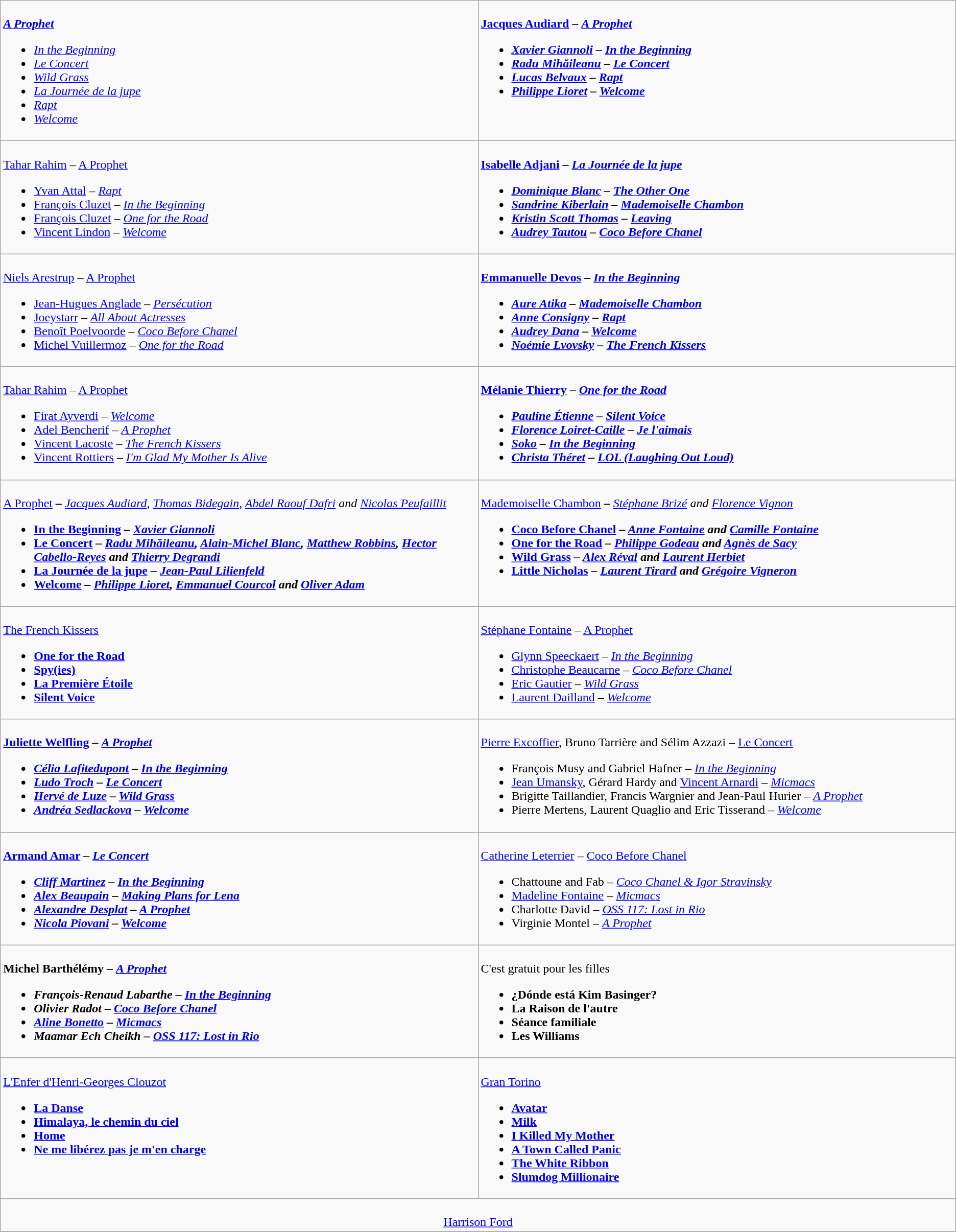<table class=wikitable style="width=150%">
<tr>
<td valign="top" width="50%"><br>
<strong><em><a href='#'>A Prophet</a></em></strong><ul><li><em><a href='#'>In the Beginning</a></em></li><li><em><a href='#'>Le Concert</a></em></li><li><em><a href='#'>Wild Grass</a></em></li><li><em><a href='#'>La Journée de la jupe</a></em></li><li><em><a href='#'>Rapt</a></em></li><li><em><a href='#'>Welcome</a></em></li></ul></td>
<td valign="top" width="50%"><br>
<strong><a href='#'>Jacques Audiard</a> – <em><a href='#'>A Prophet</a><strong><em><ul><li><a href='#'>Xavier Giannoli</a> – </em><a href='#'>In the Beginning</a><em></li><li><a href='#'>Radu Mihăileanu</a> – </em><a href='#'>Le Concert</a><em></li><li><a href='#'>Lucas Belvaux</a> – </em><a href='#'>Rapt</a><em></li><li><a href='#'>Philippe Lioret</a> – </em><a href='#'>Welcome</a><em></li></ul></td>
</tr>
<tr>
<td valign="top" width="50%"><br>
</strong><a href='#'>Tahar Rahim</a> –  </em><a href='#'>A Prophet</a></em></strong><ul><li><a href='#'>Yvan Attal</a> – <em><a href='#'>Rapt</a></em></li><li><a href='#'>François Cluzet</a> – <em><a href='#'>In the Beginning</a></em></li><li><a href='#'>François Cluzet</a> – <em><a href='#'>One for the Road</a></em></li><li><a href='#'>Vincent Lindon</a> – <em><a href='#'>Welcome</a></em></li></ul></td>
<td valign="top" width="50%"><br>
<strong><a href='#'>Isabelle Adjani</a> – <em><a href='#'>La Journée de la jupe</a><strong><em><ul><li><a href='#'>Dominique Blanc</a> – </em><a href='#'>The Other One</a><em></li><li><a href='#'>Sandrine Kiberlain</a> – </em><a href='#'>Mademoiselle Chambon</a><em></li><li><a href='#'>Kristin Scott Thomas</a> – </em><a href='#'>Leaving</a><em></li><li><a href='#'>Audrey Tautou</a> – </em><a href='#'>Coco Before Chanel</a><em></li></ul></td>
</tr>
<tr>
<td valign="top" width="50%"><br>
</strong><a href='#'>Niels Arestrup</a> – </em><a href='#'>A Prophet</a></em></strong><ul><li><a href='#'>Jean-Hugues Anglade</a> – <em><a href='#'>Persécution</a></em></li><li><a href='#'>Joeystarr</a> – <em><a href='#'>All About Actresses</a></em></li><li><a href='#'>Benoît Poelvoorde</a> – <em><a href='#'>Coco Before Chanel</a></em></li><li><a href='#'>Michel Vuillermoz</a> – <em><a href='#'>One for the Road</a></em></li></ul></td>
<td valign="top" width="50%"><br>
<strong><a href='#'>Emmanuelle Devos</a> – <em><a href='#'>In the Beginning</a><strong><em><ul><li><a href='#'>Aure Atika</a> – </em><a href='#'>Mademoiselle Chambon</a><em></li><li><a href='#'>Anne Consigny</a> – </em><a href='#'>Rapt</a><em></li><li><a href='#'>Audrey Dana</a> – </em><a href='#'>Welcome</a><em></li><li><a href='#'>Noémie Lvovsky</a> – </em><a href='#'>The French Kissers</a><em></li></ul></td>
</tr>
<tr>
<td valign="top" width="50%"><br>
</strong><a href='#'>Tahar Rahim</a> – </em><a href='#'>A Prophet</a></em></strong><ul><li><a href='#'>Firat Ayverdi</a> – <em><a href='#'>Welcome</a></em></li><li><a href='#'>Adel Bencherif</a> – <em><a href='#'>A Prophet</a></em></li><li><a href='#'>Vincent Lacoste</a> – <em><a href='#'>The French Kissers</a></em></li><li><a href='#'>Vincent Rottiers</a> – <em><a href='#'>I'm Glad My Mother Is Alive</a></em></li></ul></td>
<td valign="top" width="50%"><br>
<strong><a href='#'>Mélanie Thierry</a> – <em><a href='#'>One for the Road</a><strong><em><ul><li><a href='#'>Pauline Étienne</a> – </em><a href='#'>Silent Voice</a><em></li><li><a href='#'>Florence Loiret-Caille</a> – </em><a href='#'>Je l'aimais</a><em></li><li><a href='#'>Soko</a> – </em><a href='#'>In the Beginning</a><em></li><li><a href='#'>Christa Théret</a> – </em><a href='#'>LOL (Laughing Out Loud)</a><em></li></ul></td>
</tr>
<tr>
<td valign="top" width="50%"><br>
</em></strong><a href='#'>A Prophet</a><strong><em> – </strong><a href='#'>Jacques Audiard</a>, <a href='#'>Thomas Bidegain</a>, <a href='#'>Abdel Raouf Dafri</a> and <a href='#'>Nicolas Peufaillit</a><strong><ul><li></em><a href='#'>In the Beginning</a><em> – <a href='#'>Xavier Giannoli</a></li><li></em><a href='#'>Le Concert</a><em> – <a href='#'>Radu Mihăileanu</a>, <a href='#'>Alain-Michel Blanc</a>, <a href='#'>Matthew Robbins</a>, <a href='#'>Hector Cabello-Reyes</a> and <a href='#'>Thierry Degrandi</a></li><li></em><a href='#'>La Journée de la jupe</a><em> – <a href='#'>Jean-Paul Lilienfeld</a></li><li></em><a href='#'>Welcome</a><em> – <a href='#'>Philippe Lioret</a>, <a href='#'>Emmanuel Courcol</a> and <a href='#'>Oliver Adam</a></li></ul></td>
<td valign="top" width="50%"><br>
</em></strong><a href='#'>Mademoiselle Chambon</a><strong><em> – </strong><a href='#'>Stéphane Brizé</a> and <a href='#'>Florence Vignon</a><strong><ul><li></em><a href='#'>Coco Before Chanel</a><em> – <a href='#'>Anne Fontaine</a> and <a href='#'>Camille Fontaine</a></li><li></em><a href='#'>One for the Road</a><em> – <a href='#'>Philippe Godeau</a> and <a href='#'>Agnès de Sacy</a></li><li></em><a href='#'>Wild Grass</a><em> – <a href='#'>Alex Réval</a> and <a href='#'>Laurent Herbiet</a></li><li></em><a href='#'>Little Nicholas</a><em> – <a href='#'>Laurent Tirard</a> and <a href='#'>Grégoire Vigneron</a></li></ul></td>
</tr>
<tr>
<td valign="top" width="50%"><br>
</em></strong><a href='#'>The French Kissers</a><strong><em><ul><li></em><a href='#'>One for the Road</a><em></li><li></em><a href='#'>Spy(ies)</a><em></li><li></em><a href='#'>La Première Étoile</a><em></li><li></em><a href='#'>Silent Voice</a><em></li></ul></td>
<td valign="top" width="50%"><br>
</strong><a href='#'>Stéphane Fontaine</a> – </em><a href='#'>A Prophet</a></em></strong><ul><li><a href='#'>Glynn Speeckaert</a> – <em><a href='#'>In the Beginning</a></em></li><li><a href='#'>Christophe Beaucarne</a> – <em><a href='#'>Coco Before Chanel</a></em></li><li><a href='#'>Eric Gautier</a> – <em><a href='#'>Wild Grass</a></em></li><li><a href='#'>Laurent Dailland</a> – <em><a href='#'>Welcome</a></em></li></ul></td>
</tr>
<tr>
<td valign="top" width="50%"><br>
<strong><a href='#'>Juliette Welfling</a> – <em><a href='#'>A Prophet</a><strong><em><ul><li><a href='#'>Célia Lafitedupont</a> – </em><a href='#'>In the Beginning</a><em></li><li><a href='#'>Ludo Troch</a> – </em><a href='#'>Le Concert</a><em></li><li><a href='#'>Hervé de Luze</a> – </em><a href='#'>Wild Grass</a><em></li><li><a href='#'>Andréa Sedlackova</a> – </em><a href='#'>Welcome</a><em></li></ul></td>
<td valign="top" width="50%"><br>
</strong><a href='#'>Pierre Excoffier</a>, Bruno Tarrière and Sélim Azzazi – </em><a href='#'>Le Concert</a></em></strong><ul><li>François Musy and Gabriel Hafner – <em><a href='#'>In the Beginning</a></em></li><li><a href='#'>Jean Umansky</a>, Gérard Hardy and <a href='#'>Vincent Arnardi</a> – <em><a href='#'>Micmacs</a></em></li><li>Brigitte Taillandier, Francis Wargnier and Jean-Paul Hurier – <em><a href='#'>A Prophet</a></em></li><li>Pierre Mertens, Laurent Quaglio and Eric Tisserand – <em><a href='#'>Welcome</a></em></li></ul></td>
</tr>
<tr>
<td valign="top" width="50%"><br>
<strong><a href='#'>Armand Amar</a> – <em><a href='#'>Le Concert</a><strong><em><ul><li><a href='#'>Cliff Martinez</a> – </em><a href='#'>In the Beginning</a><em></li><li><a href='#'>Alex Beaupain</a> – </em><a href='#'>Making Plans for Lena</a><em></li><li><a href='#'>Alexandre Desplat</a> – </em><a href='#'>A Prophet</a><em></li><li><a href='#'>Nicola Piovani</a> – </em><a href='#'>Welcome</a><em></li></ul></td>
<td valign="top" width="50%"><br>
</strong><a href='#'>Catherine Leterrier</a> – </em><a href='#'>Coco Before Chanel</a></em></strong><ul><li>Chattoune and Fab – <em><a href='#'>Coco Chanel & Igor Stravinsky</a></em></li><li><a href='#'>Madeline Fontaine</a> – <em><a href='#'>Micmacs</a></em></li><li>Charlotte David – <em><a href='#'>OSS 117: Lost in Rio</a></em></li><li>Virginie Montel – <em><a href='#'>A Prophet</a></em></li></ul></td>
</tr>
<tr>
<td valign="top" width="50%"><br>
<strong>Michel Barthélémy – <em><a href='#'>A Prophet</a><strong><em><ul><li>François-Renaud Labarthe – </em><a href='#'>In the Beginning</a><em></li><li>Olivier Radot – </em><a href='#'>Coco Before Chanel</a><em></li><li><a href='#'>Aline Bonetto</a> – </em><a href='#'>Micmacs</a><em></li><li>Maamar Ech Cheikh – </em><a href='#'>OSS 117: Lost in Rio</a><em></li></ul></td>
<td valign="top" width="50%"><br>
</em></strong>C'est gratuit pour les filles<strong><em><ul><li></em>¿Dónde está Kim Basinger?<em></li><li></em>La Raison de l'autre<em></li><li></em>Séance familiale<em></li><li></em>Les Williams<em></li></ul></td>
</tr>
<tr>
<td valign="top" width="50%"><br>
</em></strong><a href='#'>L'Enfer d'Henri-Georges Clouzot</a><strong><em><ul><li></em><a href='#'>La Danse</a><em></li><li></em><a href='#'>Himalaya, le chemin du ciel</a><em></li><li></em><a href='#'>Home</a><em></li><li></em><a href='#'>Ne me libérez pas je m'en charge</a><em></li></ul></td>
<td valign="top" width="50%"><br>
</em></strong><a href='#'>Gran Torino</a><strong><em><ul><li></em><a href='#'>Avatar</a><em></li><li></em><a href='#'>Milk</a><em></li><li></em><a href='#'>I Killed My Mother</a><em></li><li></em><a href='#'>A Town Called Panic</a><em></li><li></em><a href='#'>The White Ribbon</a><em></li><li></em><a href='#'>Slumdog Millionaire</a><em></li></ul></td>
</tr>
<tr>
<td align="center" colspan="2" valign="top" width="50%"><br>
</strong><a href='#'>Harrison Ford</a><strong></td>
</tr>
<tr>
</tr>
</table>
